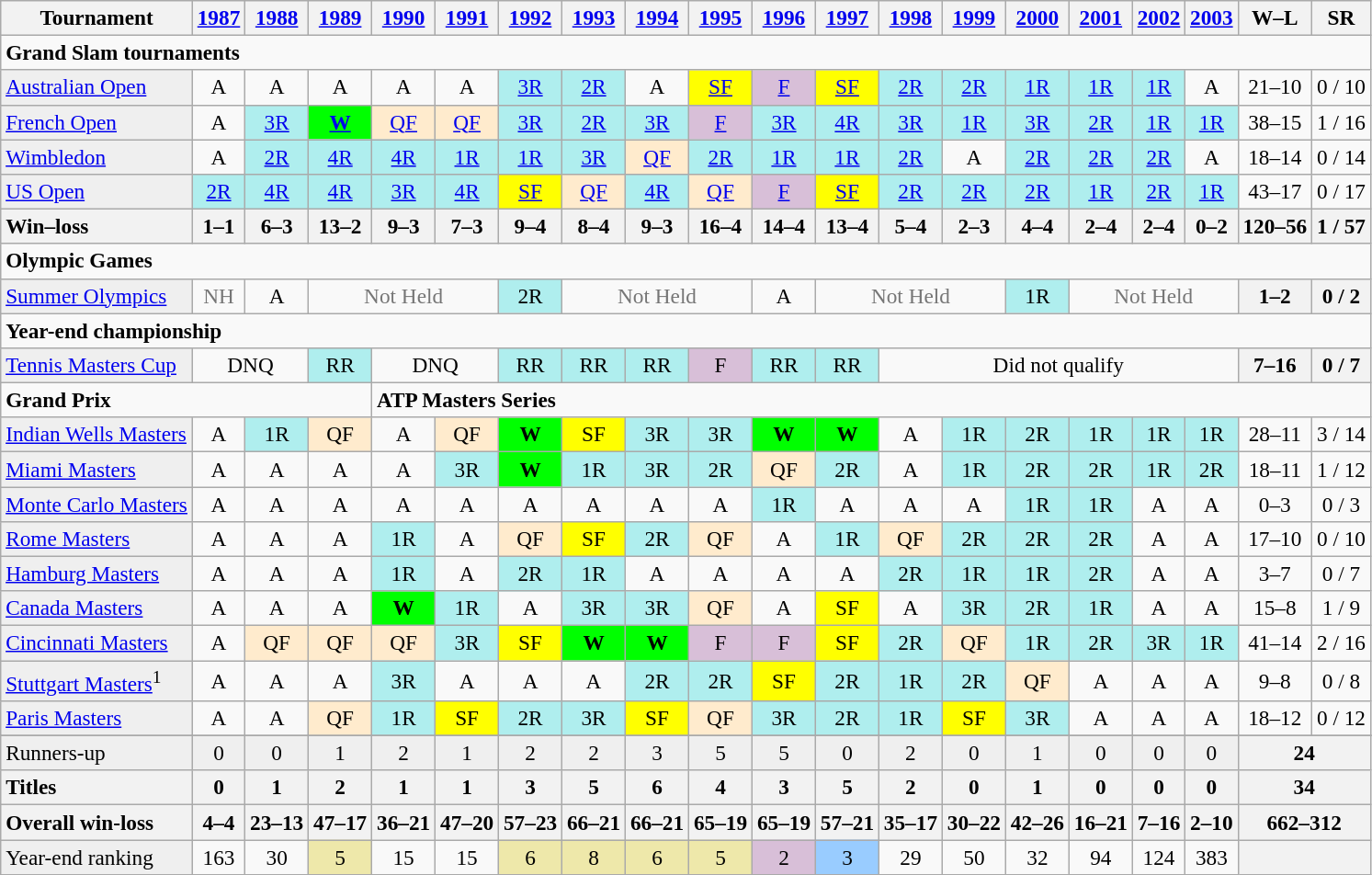<table class=wikitable style=text-align:center;font-size:97%>
<tr>
<th>Tournament</th>
<th><a href='#'>1987</a></th>
<th><a href='#'>1988</a></th>
<th><a href='#'>1989</a></th>
<th><a href='#'>1990</a></th>
<th><a href='#'>1991</a></th>
<th><a href='#'>1992</a></th>
<th><a href='#'>1993</a></th>
<th><a href='#'>1994</a></th>
<th><a href='#'>1995</a></th>
<th><a href='#'>1996</a></th>
<th><a href='#'>1997</a></th>
<th><a href='#'>1998</a></th>
<th><a href='#'>1999</a></th>
<th><a href='#'>2000</a></th>
<th><a href='#'>2001</a></th>
<th><a href='#'>2002</a></th>
<th><a href='#'>2003</a></th>
<th>W–L</th>
<th>SR</th>
</tr>
<tr>
<td colspan=20 align=left><strong>Grand Slam tournaments</strong></td>
</tr>
<tr>
<td bgcolor=EFEFEF align=left><a href='#'>Australian Open</a></td>
<td>A</td>
<td>A</td>
<td>A</td>
<td>A</td>
<td>A</td>
<td bgcolor=afeeee><a href='#'>3R</a></td>
<td bgcolor=afeeee><a href='#'>2R</a></td>
<td>A</td>
<td bgcolor=yellow><a href='#'>SF</a></td>
<td bgcolor=thistle><a href='#'>F</a></td>
<td bgcolor=yellow><a href='#'>SF</a></td>
<td bgcolor=afeeee><a href='#'>2R</a></td>
<td bgcolor=afeeee><a href='#'>2R</a></td>
<td bgcolor=afeeee><a href='#'>1R</a></td>
<td bgcolor=afeeee><a href='#'>1R</a></td>
<td bgcolor=afeeee><a href='#'>1R</a></td>
<td>A</td>
<td>21–10</td>
<td>0 / 10</td>
</tr>
<tr>
<td bgcolor=EFEFEF align=left><a href='#'>French Open</a></td>
<td>A</td>
<td bgcolor=afeeee><a href='#'>3R</a></td>
<td bgcolor=lime><strong><a href='#'>W</a></strong></td>
<td bgcolor=ffebcd><a href='#'>QF</a></td>
<td bgcolor=ffebcd><a href='#'>QF</a></td>
<td bgcolor=afeeee><a href='#'>3R</a></td>
<td bgcolor=afeeee><a href='#'>2R</a></td>
<td bgcolor=afeeee><a href='#'>3R</a></td>
<td bgcolor=thistle><a href='#'>F</a></td>
<td bgcolor=afeeee><a href='#'>3R</a></td>
<td bgcolor=afeeee><a href='#'>4R</a></td>
<td bgcolor=afeeee><a href='#'>3R</a></td>
<td bgcolor=afeeee><a href='#'>1R</a></td>
<td bgcolor=afeeee><a href='#'>3R</a></td>
<td bgcolor=afeeee><a href='#'>2R</a></td>
<td bgcolor=afeeee><a href='#'>1R</a></td>
<td bgcolor=afeeee><a href='#'>1R</a></td>
<td>38–15</td>
<td>1 / 16</td>
</tr>
<tr>
<td bgcolor=EFEFEF align=left><a href='#'>Wimbledon</a></td>
<td>A</td>
<td bgcolor=afeeee><a href='#'>2R</a></td>
<td bgcolor=afeeee><a href='#'>4R</a></td>
<td bgcolor=afeeee><a href='#'>4R</a></td>
<td bgcolor=afeeee><a href='#'>1R</a></td>
<td bgcolor=afeeee><a href='#'>1R</a></td>
<td bgcolor=afeeee><a href='#'>3R</a></td>
<td bgcolor=ffebcd><a href='#'>QF</a></td>
<td bgcolor=afeeee><a href='#'>2R</a></td>
<td bgcolor=afeeee><a href='#'>1R</a></td>
<td bgcolor=afeeee><a href='#'>1R</a></td>
<td bgcolor=afeeee><a href='#'>2R</a></td>
<td>A</td>
<td bgcolor=afeeee><a href='#'>2R</a></td>
<td bgcolor=afeeee><a href='#'>2R</a></td>
<td bgcolor=afeeee><a href='#'>2R</a></td>
<td>A</td>
<td>18–14</td>
<td>0 / 14</td>
</tr>
<tr>
<td bgcolor=EFEFEF align=left><a href='#'>US Open</a></td>
<td bgcolor=afeeee><a href='#'>2R</a></td>
<td bgcolor=afeeee><a href='#'>4R</a></td>
<td bgcolor=afeeee><a href='#'>4R</a></td>
<td bgcolor=afeeee><a href='#'>3R</a></td>
<td bgcolor=afeeee><a href='#'>4R</a></td>
<td bgcolor=yellow><a href='#'>SF</a></td>
<td bgcolor=ffebcd><a href='#'>QF</a></td>
<td bgcolor=afeeee><a href='#'>4R</a></td>
<td bgcolor=ffebcd><a href='#'>QF</a></td>
<td bgcolor=thistle><a href='#'>F</a></td>
<td bgcolor=yellow><a href='#'>SF</a></td>
<td bgcolor=afeeee><a href='#'>2R</a></td>
<td bgcolor=afeeee><a href='#'>2R</a></td>
<td bgcolor=afeeee><a href='#'>2R</a></td>
<td bgcolor=afeeee><a href='#'>1R</a></td>
<td bgcolor=afeeee><a href='#'>2R</a></td>
<td bgcolor=afeeee><a href='#'>1R</a></td>
<td>43–17</td>
<td>0 / 17</td>
</tr>
<tr>
<th style=text-align:left>Win–loss</th>
<th>1–1</th>
<th>6–3</th>
<th>13–2</th>
<th>9–3</th>
<th>7–3</th>
<th>9–4</th>
<th>8–4</th>
<th>9–3</th>
<th>16–4</th>
<th>14–4</th>
<th>13–4</th>
<th>5–4</th>
<th>2–3</th>
<th>4–4</th>
<th>2–4</th>
<th>2–4</th>
<th>0–2</th>
<th>120–56</th>
<th>1 / 57</th>
</tr>
<tr>
<td colspan=25 align=left><strong>Olympic Games</strong></td>
</tr>
<tr>
<td bgcolor=#efefef align=left><a href='#'>Summer Olympics</a></td>
<td colspan=1 style=color:#767676>NH</td>
<td>A</td>
<td colspan=3 style=color:#767676>Not Held</td>
<td bgcolor=#afeeee>2R</td>
<td colspan=3 style=color:#767676>Not Held</td>
<td>A</td>
<td colspan=3 style=color:#767676>Not Held</td>
<td bgcolor=#afeeee>1R</td>
<td colspan=3 style=color:#767676>Not Held</td>
<th>1–2</th>
<th>0 / 2</th>
</tr>
<tr>
<td colspan=25 align=left><strong>Year-end championship</strong></td>
</tr>
<tr>
<td bgcolor=#efefef align=left><a href='#'>Tennis Masters Cup</a></td>
<td colspan=2>DNQ</td>
<td bgcolor=afeeee>RR</td>
<td colspan=2>DNQ</td>
<td bgcolor=afeeee>RR</td>
<td bgcolor=afeeee>RR</td>
<td bgcolor=afeeee>RR</td>
<td bgcolor=thistle>F</td>
<td bgcolor=afeeee>RR</td>
<td bgcolor=afeeee>RR</td>
<td colspan=6>Did not qualify</td>
<th>7–16</th>
<th>0 / 7</th>
</tr>
<tr>
<td colspan="4" align="left"><strong>Grand Prix</strong></td>
<td colspan=17 align=left><strong>ATP Masters Series</strong></td>
</tr>
<tr>
<td bgcolor=EFEFEF align=left><a href='#'>Indian Wells Masters</a></td>
<td>A</td>
<td bgcolor=afeeee>1R</td>
<td bgcolor=ffebcd>QF</td>
<td>A</td>
<td bgcolor=ffebcd>QF</td>
<td bgcolor=lime><strong>W</strong></td>
<td bgcolor=yellow>SF</td>
<td bgcolor=afeeee>3R</td>
<td bgcolor=afeeee>3R</td>
<td bgcolor=lime><strong>W</strong></td>
<td bgcolor=lime><strong>W</strong></td>
<td>A</td>
<td bgcolor=afeeee>1R</td>
<td bgcolor=afeeee>2R</td>
<td bgcolor=afeeee>1R</td>
<td bgcolor=afeeee>1R</td>
<td bgcolor=afeeee>1R</td>
<td>28–11</td>
<td>3 / 14</td>
</tr>
<tr>
<td bgcolor=EFEFEF align=left><a href='#'>Miami Masters</a></td>
<td>A</td>
<td>A</td>
<td>A</td>
<td>A</td>
<td bgcolor=afeeee>3R</td>
<td bgcolor=lime><strong>W</strong></td>
<td bgcolor=afeeee>1R</td>
<td bgcolor=afeeee>3R</td>
<td bgcolor=afeeee>2R</td>
<td bgcolor=ffebcd>QF</td>
<td bgcolor=afeeee>2R</td>
<td>A</td>
<td bgcolor=afeeee>1R</td>
<td bgcolor=afeeee>2R</td>
<td bgcolor=afeeee>2R</td>
<td bgcolor=afeeee>1R</td>
<td bgcolor=afeeee>2R</td>
<td>18–11</td>
<td>1 / 12</td>
</tr>
<tr>
<td bgcolor=EFEFEF align=left><a href='#'>Monte Carlo Masters</a></td>
<td>A</td>
<td>A</td>
<td>A</td>
<td>A</td>
<td>A</td>
<td>A</td>
<td>A</td>
<td>A</td>
<td>A</td>
<td bgcolor=afeeee>1R</td>
<td>A</td>
<td>A</td>
<td>A</td>
<td bgcolor=afeeee>1R</td>
<td bgcolor=afeeee>1R</td>
<td>A</td>
<td>A</td>
<td>0–3</td>
<td>0 / 3</td>
</tr>
<tr>
<td bgcolor=EFEFEF align=left><a href='#'>Rome Masters</a></td>
<td>A</td>
<td>A</td>
<td>A</td>
<td bgcolor=afeeee>1R</td>
<td>A</td>
<td bgcolor=ffebcd>QF</td>
<td bgcolor=yellow>SF</td>
<td bgcolor=afeeee>2R</td>
<td bgcolor=ffebcd>QF</td>
<td>A</td>
<td bgcolor=afeeee>1R</td>
<td bgcolor=ffebcd>QF</td>
<td bgcolor=afeeee>2R</td>
<td bgcolor=afeeee>2R</td>
<td bgcolor=afeeee>2R</td>
<td>A</td>
<td>A</td>
<td>17–10</td>
<td>0 / 10</td>
</tr>
<tr>
<td bgcolor=EFEFEF align=left><a href='#'>Hamburg Masters</a></td>
<td>A</td>
<td>A</td>
<td>A</td>
<td bgcolor=afeeee>1R</td>
<td>A</td>
<td bgcolor=afeeee>2R</td>
<td bgcolor=afeeee>1R</td>
<td>A</td>
<td>A</td>
<td>A</td>
<td>A</td>
<td bgcolor=afeeee>2R</td>
<td bgcolor=afeeee>1R</td>
<td bgcolor=afeeee>1R</td>
<td bgcolor=afeeee>2R</td>
<td>A</td>
<td>A</td>
<td>3–7</td>
<td>0 / 7</td>
</tr>
<tr>
<td bgcolor=EFEFEF align=left><a href='#'>Canada Masters</a></td>
<td>A</td>
<td>A</td>
<td>A</td>
<td bgcolor=lime><strong>W</strong></td>
<td bgcolor=afeeee>1R</td>
<td>A</td>
<td bgcolor=afeeee>3R</td>
<td bgcolor=afeeee>3R</td>
<td bgcolor=ffebcd>QF</td>
<td>A</td>
<td bgcolor=yellow>SF</td>
<td>A</td>
<td bgcolor=afeeee>3R</td>
<td bgcolor=afeeee>2R</td>
<td bgcolor=afeeee>1R</td>
<td>A</td>
<td>A</td>
<td>15–8</td>
<td>1 / 9</td>
</tr>
<tr>
<td bgcolor=EFEFEF align=left><a href='#'>Cincinnati Masters</a></td>
<td>A</td>
<td bgcolor=ffebcd>QF</td>
<td bgcolor=ffebcd>QF</td>
<td bgcolor=ffebcd>QF</td>
<td bgcolor=afeeee>3R</td>
<td bgcolor=yellow>SF</td>
<td bgcolor=lime><strong>W</strong></td>
<td bgcolor=lime><strong>W</strong></td>
<td bgcolor=thistle>F</td>
<td bgcolor=thistle>F</td>
<td bgcolor=yellow>SF</td>
<td bgcolor=afeeee>2R</td>
<td bgcolor=ffebcd>QF</td>
<td bgcolor=afeeee>1R</td>
<td bgcolor=afeeee>2R</td>
<td bgcolor=afeeee>3R</td>
<td bgcolor=afeeee>1R</td>
<td>41–14</td>
<td>2 / 16</td>
</tr>
<tr>
<td bgcolor=EFEFEF align=left><a href='#'>Stuttgart Masters</a><sup>1</sup></td>
<td>A</td>
<td>A</td>
<td>A</td>
<td bgcolor=afeeee>3R</td>
<td>A</td>
<td>A</td>
<td>A</td>
<td bgcolor=afeeee>2R</td>
<td bgcolor=afeeee>2R</td>
<td bgcolor=yellow>SF</td>
<td bgcolor=afeeee>2R</td>
<td bgcolor=afeeee>1R</td>
<td bgcolor=afeeee>2R</td>
<td bgcolor=ffebcd>QF</td>
<td>A</td>
<td>A</td>
<td>A</td>
<td>9–8</td>
<td>0 / 8</td>
</tr>
<tr>
<td bgcolor=EFEFEF align=left><a href='#'>Paris Masters</a></td>
<td>A</td>
<td>A</td>
<td bgcolor=ffebcd>QF</td>
<td bgcolor=afeeee>1R</td>
<td bgcolor=yellow>SF</td>
<td bgcolor=afeeee>2R</td>
<td bgcolor=afeeee>3R</td>
<td bgcolor=yellow>SF</td>
<td bgcolor=ffebcd>QF</td>
<td bgcolor=afeeee>3R</td>
<td bgcolor=afeeee>2R</td>
<td bgcolor=afeeee>1R</td>
<td bgcolor=yellow>SF</td>
<td bgcolor=afeeee>3R</td>
<td>A</td>
<td>A</td>
<td>A</td>
<td>18–12</td>
<td>0 / 12</td>
</tr>
<tr>
</tr>
<tr bgcolor=efefef>
<td align=left>Runners-up</td>
<td>0</td>
<td>0</td>
<td>1</td>
<td>2</td>
<td>1</td>
<td>2</td>
<td>2</td>
<td>3</td>
<td>5</td>
<td>5</td>
<td>0</td>
<td>2</td>
<td>0</td>
<td>1</td>
<td>0</td>
<td>0</td>
<td>0</td>
<th colspan=2>24</th>
</tr>
<tr>
<th style=text-align:left>Titles</th>
<th>0</th>
<th>1</th>
<th>2</th>
<th>1</th>
<th>1</th>
<th>3</th>
<th>5</th>
<th>6</th>
<th>4</th>
<th>3</th>
<th>5</th>
<th>2</th>
<th>0</th>
<th>1</th>
<th>0</th>
<th>0</th>
<th>0</th>
<th colspan=2>34</th>
</tr>
<tr>
<th style=text-align:left>Overall win-loss</th>
<th>4–4</th>
<th>23–13</th>
<th>47–17</th>
<th>36–21</th>
<th>47–20</th>
<th>57–23</th>
<th>66–21</th>
<th>66–21</th>
<th>65–19</th>
<th>65–19</th>
<th>57–21</th>
<th>35–17</th>
<th>30–22</th>
<th>42–26</th>
<th>16–21</th>
<th>7–16</th>
<th>2–10</th>
<th colspan=2>662–312</th>
</tr>
<tr>
<td bgcolor=EFEFEF align=left>Year-end ranking</td>
<td>163</td>
<td>30</td>
<td bgcolor=eee8aa>5</td>
<td>15</td>
<td>15</td>
<td bgcolor=eee8aa>6</td>
<td bgcolor=eee8aa>8</td>
<td bgcolor=eee8aa>6</td>
<td bgcolor=eee8aa>5</td>
<td bgcolor=thistle>2</td>
<td bgcolor=99ccff>3</td>
<td>29</td>
<td>50</td>
<td>32</td>
<td>94</td>
<td>124</td>
<td>383</td>
<th colspan=2></th>
</tr>
</table>
